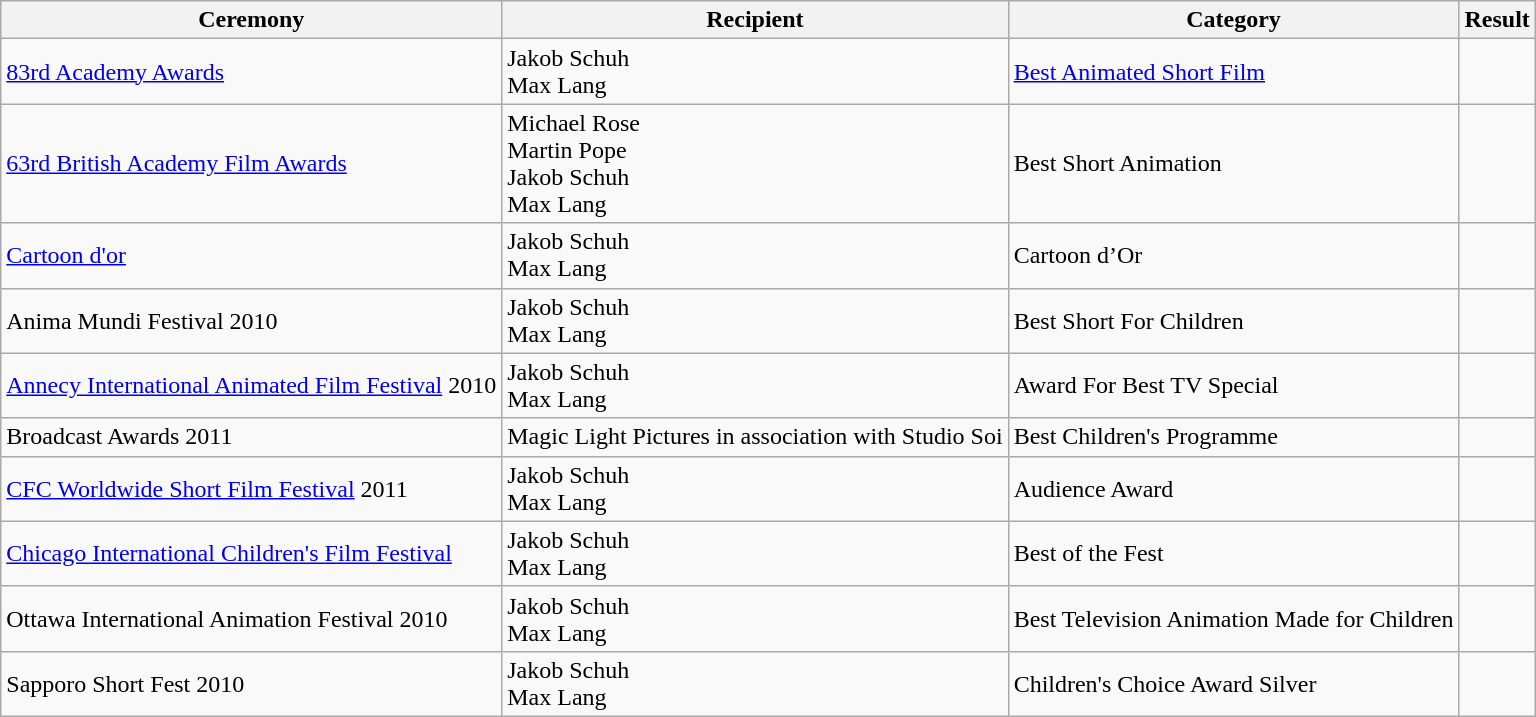<table class="wikitable">
<tr>
<th>Ceremony</th>
<th>Recipient</th>
<th>Category</th>
<th>Result</th>
</tr>
<tr>
<td><a href='#'>83rd Academy Awards</a></td>
<td>Jakob Schuh<br>Max Lang</td>
<td><a href='#'>Best Animated Short Film</a></td>
<td></td>
</tr>
<tr>
<td><a href='#'>63rd British Academy Film Awards</a></td>
<td>Michael Rose<br>Martin Pope<br>Jakob Schuh<br>Max Lang</td>
<td>Best Short Animation</td>
<td></td>
</tr>
<tr>
<td><a href='#'>Cartoon d'or</a></td>
<td>Jakob Schuh<br>Max Lang</td>
<td>Cartoon d’Or</td>
<td></td>
</tr>
<tr>
<td>Anima Mundi Festival 2010 </td>
<td>Jakob Schuh<br>Max Lang</td>
<td>Best Short For Children</td>
<td></td>
</tr>
<tr>
<td><a href='#'>Annecy International Animated Film Festival</a> 2010 </td>
<td>Jakob Schuh<br>Max Lang</td>
<td>Award For Best TV Special</td>
<td></td>
</tr>
<tr>
<td>Broadcast Awards 2011</td>
<td>Magic Light Pictures in association with Studio Soi</td>
<td>Best Children's Programme</td>
<td></td>
</tr>
<tr>
<td><a href='#'>CFC Worldwide Short Film Festival</a> 2011</td>
<td>Jakob Schuh<br>Max Lang</td>
<td>Audience Award</td>
<td></td>
</tr>
<tr>
<td><a href='#'>Chicago International Children's Film Festival</a></td>
<td>Jakob Schuh<br>Max Lang</td>
<td>Best of the Fest</td>
<td></td>
</tr>
<tr>
<td>Ottawa International Animation Festival 2010 </td>
<td>Jakob Schuh<br>Max Lang</td>
<td>Best Television Animation Made for Children</td>
<td></td>
</tr>
<tr>
<td>Sapporo Short Fest 2010</td>
<td>Jakob Schuh<br>Max Lang</td>
<td>Children's Choice Award Silver</td>
<td></td>
</tr>
</table>
